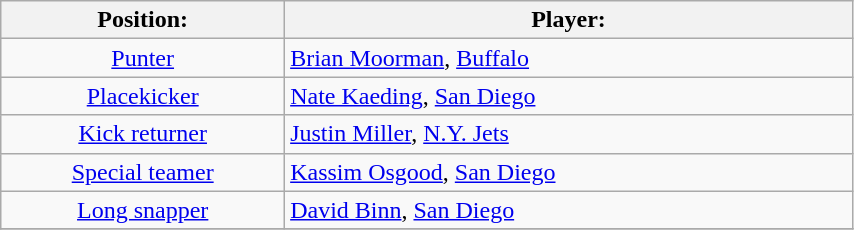<table class="wikitable" width=45%>
<tr>
<th width=20%>Position:</th>
<th width=40%>Player:</th>
</tr>
<tr>
<td align=center><a href='#'>Punter</a></td>
<td> <a href='#'>Brian Moorman</a>, <a href='#'>Buffalo</a></td>
</tr>
<tr>
<td align=center><a href='#'>Placekicker</a></td>
<td> <a href='#'>Nate Kaeding</a>, <a href='#'>San Diego</a></td>
</tr>
<tr>
<td align=center><a href='#'>Kick returner</a></td>
<td> <a href='#'>Justin Miller</a>, <a href='#'>N.Y. Jets</a></td>
</tr>
<tr>
<td align=center><a href='#'>Special teamer</a></td>
<td> <a href='#'>Kassim Osgood</a>, <a href='#'>San Diego</a></td>
</tr>
<tr>
<td align=center><a href='#'>Long snapper</a></td>
<td> <a href='#'>David Binn</a>, <a href='#'>San Diego</a></td>
</tr>
<tr>
</tr>
</table>
